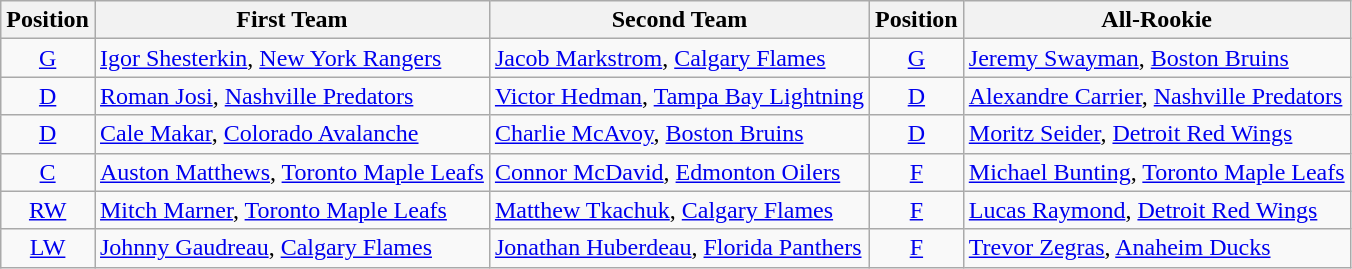<table class="wikitable">
<tr>
<th>Position</th>
<th>First Team</th>
<th>Second Team</th>
<th>Position</th>
<th>All-Rookie</th>
</tr>
<tr>
<td align=center><a href='#'>G</a></td>
<td><a href='#'>Igor Shesterkin</a>, <a href='#'>New York Rangers</a></td>
<td><a href='#'>Jacob Markstrom</a>, <a href='#'>Calgary Flames</a></td>
<td align=center><a href='#'>G</a></td>
<td><a href='#'>Jeremy Swayman</a>, <a href='#'>Boston Bruins</a></td>
</tr>
<tr>
<td align=center><a href='#'>D</a></td>
<td><a href='#'>Roman Josi</a>, <a href='#'>Nashville Predators</a></td>
<td><a href='#'>Victor Hedman</a>, <a href='#'>Tampa Bay Lightning</a></td>
<td align=center><a href='#'>D</a></td>
<td><a href='#'>Alexandre Carrier</a>, <a href='#'>Nashville Predators</a></td>
</tr>
<tr>
<td align=center><a href='#'>D</a></td>
<td><a href='#'>Cale Makar</a>, <a href='#'>Colorado Avalanche</a></td>
<td><a href='#'>Charlie McAvoy</a>, <a href='#'>Boston Bruins</a></td>
<td align=center><a href='#'>D</a></td>
<td><a href='#'>Moritz Seider</a>, <a href='#'>Detroit Red Wings</a></td>
</tr>
<tr>
<td align=center><a href='#'>C</a></td>
<td><a href='#'>Auston Matthews</a>, <a href='#'>Toronto Maple Leafs</a></td>
<td><a href='#'>Connor McDavid</a>, <a href='#'>Edmonton Oilers</a></td>
<td align=center><a href='#'>F</a></td>
<td><a href='#'>Michael Bunting</a>, <a href='#'>Toronto Maple Leafs</a></td>
</tr>
<tr>
<td align=center><a href='#'>RW</a></td>
<td><a href='#'>Mitch Marner</a>, <a href='#'>Toronto Maple Leafs</a></td>
<td><a href='#'>Matthew Tkachuk</a>, <a href='#'>Calgary Flames</a></td>
<td align=center><a href='#'>F</a></td>
<td><a href='#'>Lucas Raymond</a>, <a href='#'>Detroit Red Wings</a></td>
</tr>
<tr>
<td align=center><a href='#'>LW</a></td>
<td><a href='#'>Johnny Gaudreau</a>, <a href='#'>Calgary Flames</a></td>
<td><a href='#'>Jonathan Huberdeau</a>, <a href='#'>Florida Panthers</a></td>
<td align=center><a href='#'>F</a></td>
<td><a href='#'>Trevor Zegras</a>, <a href='#'>Anaheim Ducks</a></td>
</tr>
</table>
